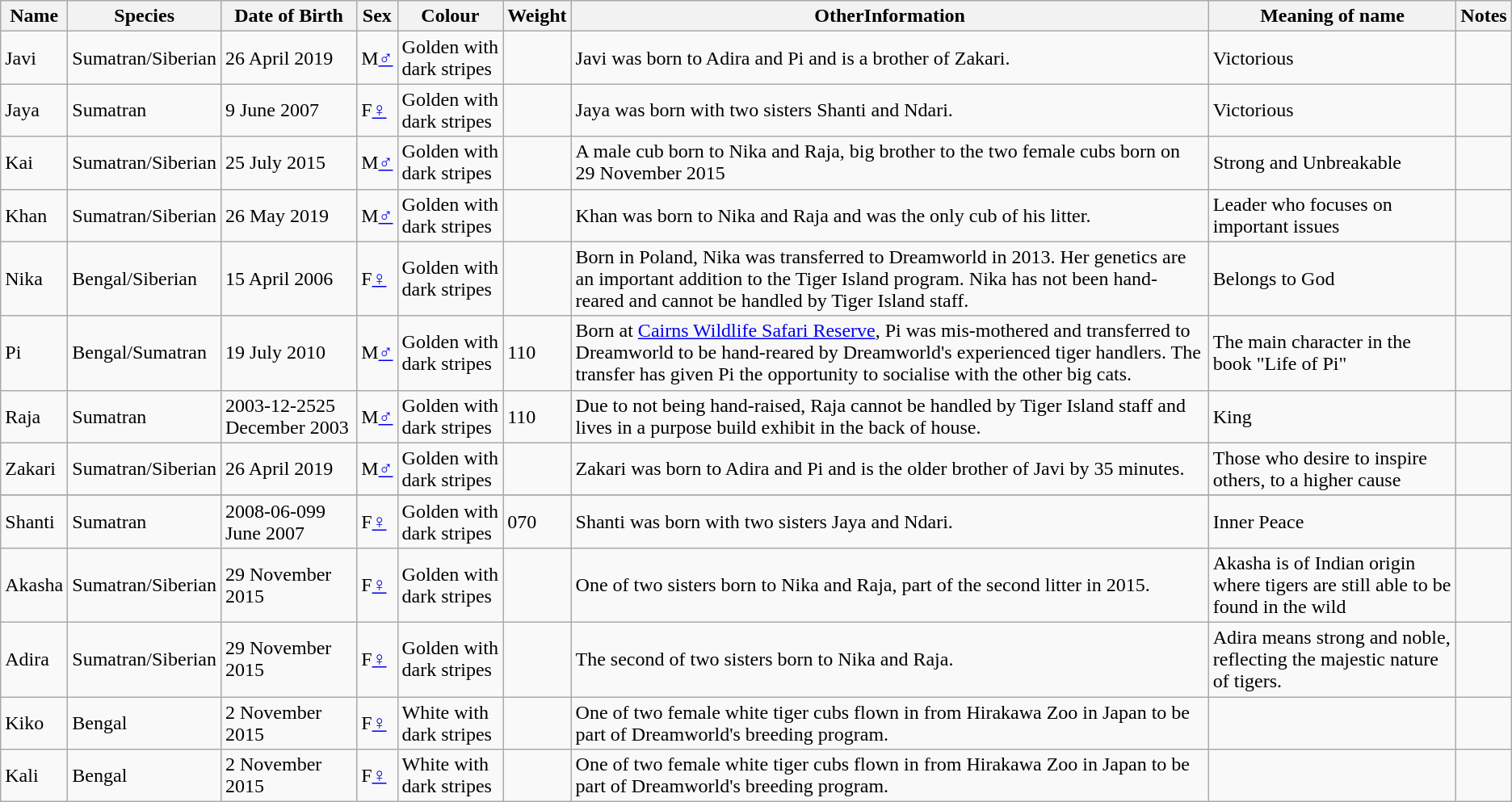<table class="wikitable">
<tr>
<th>Name</th>
<th>Species</th>
<th>Date of Birth</th>
<th>Sex</th>
<th>Colour</th>
<th>Weight</th>
<th>OtherInformation</th>
<th>Meaning of name</th>
<th>Notes</th>
</tr>
<tr>
<td>Javi</td>
<td>Sumatran/Siberian</td>
<td>26 April 2019</td>
<td><span>M</span><a href='#'>♂</a></td>
<td>Golden with dark stripes</td>
<td></td>
<td>Javi was born to Adira and Pi and is a brother of Zakari.</td>
<td>Victorious</td>
<td></td>
</tr>
<tr>
<td>Jaya</td>
<td>Sumatran</td>
<td>9 June 2007</td>
<td><span>F</span><a href='#'>♀</a></td>
<td>Golden with dark stripes</td>
<td></td>
<td>Jaya was born with two sisters Shanti and Ndari.</td>
<td>Victorious</td>
<td></td>
</tr>
<tr>
<td>Kai</td>
<td>Sumatran/Siberian</td>
<td>25 July 2015</td>
<td><span>M</span><a href='#'>♂</a></td>
<td>Golden with dark stripes</td>
<td></td>
<td>A male cub born to Nika and Raja, big brother to the two female cubs born on 29 November 2015</td>
<td>Strong and Unbreakable</td>
<td></td>
</tr>
<tr>
<td>Khan</td>
<td>Sumatran/Siberian</td>
<td>26 May 2019</td>
<td><span>M</span><a href='#'>♂</a></td>
<td>Golden with dark stripes</td>
<td></td>
<td>Khan was born to Nika and Raja and was the only cub of his litter.</td>
<td>Leader who focuses on important issues</td>
<td></td>
</tr>
<tr>
<td>Nika</td>
<td>Bengal/Siberian</td>
<td>15 April 2006</td>
<td><span>F</span><a href='#'>♀</a></td>
<td>Golden with dark stripes</td>
<td></td>
<td>Born in Poland, Nika was transferred to Dreamworld in 2013. Her genetics are an important addition to the Tiger Island program. Nika has not been hand-reared and cannot be handled by Tiger Island staff.</td>
<td>Belongs to God</td>
<td></td>
</tr>
<tr>
<td>Pi</td>
<td>Bengal/Sumatran</td>
<td>19 July 2010</td>
<td><span>M</span><a href='#'>♂</a></td>
<td>Golden with dark stripes</td>
<td><span>110</span></td>
<td>Born at <a href='#'>Cairns Wildlife Safari Reserve</a>, Pi was mis-mothered and transferred to Dreamworld to be hand-reared by Dreamworld's experienced tiger handlers. The transfer has given Pi the opportunity to socialise with the other big cats.</td>
<td>The main character in the book "Life of Pi"</td>
<td></td>
</tr>
<tr>
<td>Raja</td>
<td>Sumatran</td>
<td><span>2003-12-25</span>25 December 2003</td>
<td><span>M</span><a href='#'>♂</a></td>
<td>Golden with dark stripes</td>
<td><span>110</span></td>
<td>Due to not being hand-raised, Raja cannot be handled by Tiger Island staff and lives in a purpose build exhibit in the back of house.</td>
<td>King</td>
<td></td>
</tr>
<tr>
<td>Zakari</td>
<td>Sumatran/Siberian</td>
<td>26 April 2019</td>
<td><span>M</span><a href='#'>♂</a></td>
<td>Golden with dark stripes</td>
<td></td>
<td>Zakari was born to Adira and Pi and is the older brother of Javi by 35 minutes.</td>
<td>Those who desire to inspire others, to a higher cause</td>
<td></td>
</tr>
<tr>
</tr>
<tr>
<td>Shanti</td>
<td>Sumatran</td>
<td><span>2008-06-09</span>9 June 2007</td>
<td><span>F</span><a href='#'>♀</a></td>
<td>Golden with dark stripes</td>
<td><span>070</span></td>
<td>Shanti was born with two sisters Jaya and Ndari.</td>
<td>Inner Peace</td>
<td></td>
</tr>
<tr>
<td>Akasha</td>
<td>Sumatran/Siberian</td>
<td>29 November 2015</td>
<td><span>F</span><a href='#'>♀</a></td>
<td>Golden with dark stripes</td>
<td></td>
<td>One of two sisters born to Nika and Raja, part of the second litter in 2015.</td>
<td>Akasha is of Indian origin where tigers are still able to be found in the wild</td>
<td></td>
</tr>
<tr>
<td>Adira</td>
<td>Sumatran/Siberian</td>
<td>29 November 2015</td>
<td><span>F</span><a href='#'>♀</a></td>
<td>Golden with dark stripes</td>
<td></td>
<td>The second of two sisters born to Nika and Raja.</td>
<td>Adira means strong and noble, reflecting the majestic nature of tigers.</td>
<td></td>
</tr>
<tr>
<td>Kiko</td>
<td>Bengal</td>
<td>2 November 2015</td>
<td><span>F</span><a href='#'>♀</a></td>
<td>White with dark stripes</td>
<td></td>
<td>One of two female white tiger cubs flown in from Hirakawa Zoo in Japan to be part of Dreamworld's breeding program.</td>
<td></td>
<td></td>
</tr>
<tr>
<td>Kali</td>
<td>Bengal</td>
<td>2 November 2015</td>
<td><span>F</span><a href='#'>♀</a></td>
<td>White with dark stripes</td>
<td></td>
<td>One of two female white tiger cubs flown in from Hirakawa Zoo in Japan to be part of Dreamworld's breeding program.</td>
<td></td>
<td></td>
</tr>
</table>
